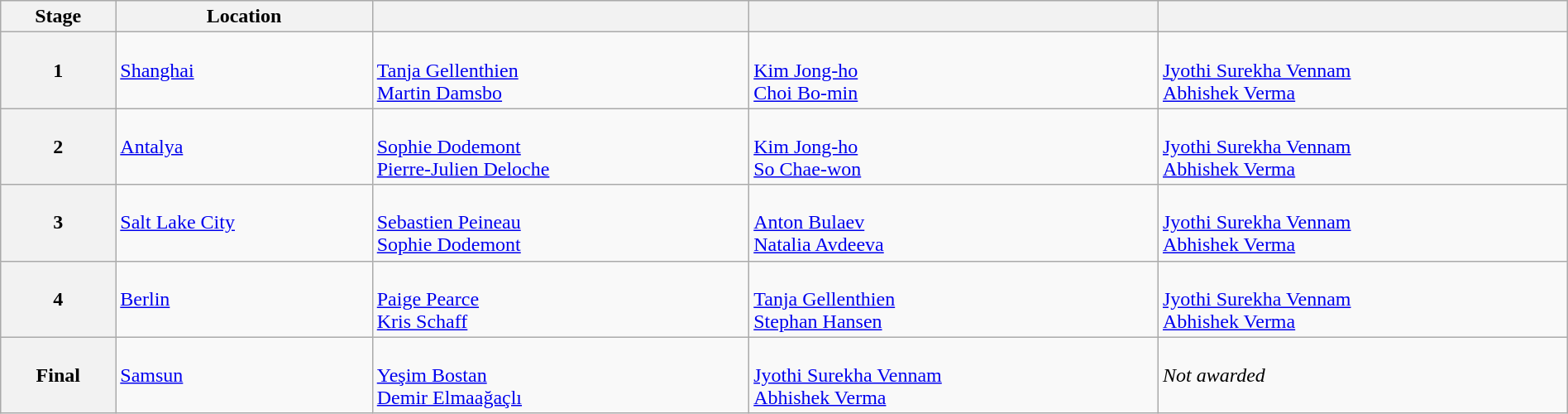<table class="wikitable" style="width:100%">
<tr>
<th>Stage</th>
<th>Location</th>
<th></th>
<th></th>
<th></th>
</tr>
<tr>
<th>1</th>
<td> <a href='#'>Shanghai</a></td>
<td> <br> <a href='#'>Tanja Gellenthien</a> <br> <a href='#'>Martin Damsbo</a></td>
<td> <br> <a href='#'>Kim Jong-ho</a> <br> <a href='#'>Choi Bo-min</a></td>
<td> <br> <a href='#'>Jyothi Surekha Vennam</a> <br> <a href='#'>Abhishek Verma</a></td>
</tr>
<tr>
<th>2</th>
<td> <a href='#'>Antalya</a></td>
<td> <br> <a href='#'>Sophie Dodemont</a> <br> <a href='#'>Pierre-Julien Deloche</a></td>
<td> <br> <a href='#'>Kim Jong-ho</a> <br> <a href='#'>So Chae-won</a></td>
<td> <br> <a href='#'>Jyothi Surekha Vennam</a> <br> <a href='#'>Abhishek Verma</a></td>
</tr>
<tr>
<th>3</th>
<td> <a href='#'>Salt Lake City</a></td>
<td> <br> <a href='#'>Sebastien Peineau</a> <br> <a href='#'>Sophie Dodemont</a></td>
<td> <br> <a href='#'>Anton Bulaev</a> <br> <a href='#'>Natalia Avdeeva</a></td>
<td> <br> <a href='#'>Jyothi Surekha Vennam</a> <br> <a href='#'>Abhishek Verma</a></td>
</tr>
<tr>
<th>4</th>
<td> <a href='#'>Berlin</a></td>
<td> <br> <a href='#'>Paige Pearce</a> <br> <a href='#'>Kris Schaff</a></td>
<td> <br> <a href='#'>Tanja Gellenthien</a> <br> <a href='#'>Stephan Hansen</a></td>
<td> <br> <a href='#'>Jyothi Surekha Vennam</a> <br> <a href='#'>Abhishek Verma</a></td>
</tr>
<tr>
<th>Final</th>
<td> <a href='#'>Samsun</a></td>
<td> <br> <a href='#'>Yeşim Bostan</a> <br> <a href='#'>Demir Elmaağaçlı</a></td>
<td> <br> <a href='#'>Jyothi Surekha Vennam</a> <br> <a href='#'>Abhishek Verma</a></td>
<td><em>Not awarded</em></td>
</tr>
</table>
